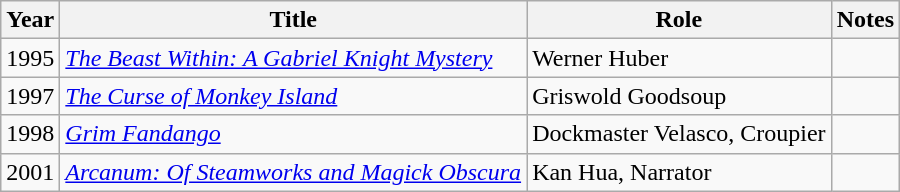<table class="wikitable sortable">
<tr>
<th>Year</th>
<th>Title</th>
<th>Role</th>
<th>Notes</th>
</tr>
<tr>
<td>1995</td>
<td><em><a href='#'>The Beast Within: A Gabriel Knight Mystery</a></em></td>
<td>Werner Huber</td>
</tr>
<tr>
<td>1997</td>
<td><em><a href='#'>The Curse of Monkey Island</a></em></td>
<td>Griswold Goodsoup</td>
<td></td>
</tr>
<tr>
<td>1998</td>
<td><em><a href='#'>Grim Fandango</a></em></td>
<td>Dockmaster Velasco, Croupier</td>
<td></td>
</tr>
<tr>
<td>2001</td>
<td><em><a href='#'>Arcanum: Of Steamworks and Magick Obscura</a></em></td>
<td>Kan Hua, Narrator</td>
<td></td>
</tr>
</table>
